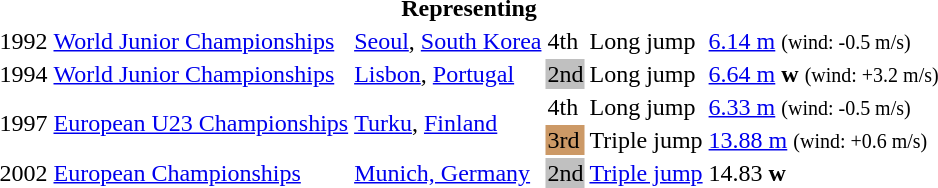<table>
<tr>
<th colspan="6">Representing </th>
</tr>
<tr>
<td>1992</td>
<td><a href='#'>World Junior Championships</a></td>
<td><a href='#'>Seoul</a>, <a href='#'>South Korea</a></td>
<td>4th</td>
<td>Long jump</td>
<td><a href='#'>6.14 m</a>  <small>(wind: -0.5 m/s)</small></td>
</tr>
<tr>
<td>1994</td>
<td><a href='#'>World Junior Championships</a></td>
<td><a href='#'>Lisbon</a>, <a href='#'>Portugal</a></td>
<td bgcolor=silver>2nd</td>
<td>Long jump</td>
<td><a href='#'>6.64 m</a> <strong>w</strong>  <small>(wind: +3.2 m/s)</small></td>
</tr>
<tr>
<td rowspan=2>1997</td>
<td rowspan=2><a href='#'>European U23 Championships</a></td>
<td rowspan=2><a href='#'>Turku</a>, <a href='#'>Finland</a></td>
<td>4th</td>
<td>Long jump</td>
<td><a href='#'>6.33 m</a> <small>(wind: -0.5 m/s)</small></td>
</tr>
<tr>
<td bgcolor="cc9966">3rd</td>
<td>Triple jump</td>
<td><a href='#'>13.88 m</a> <small>(wind: +0.6 m/s)</small></td>
</tr>
<tr>
<td>2002</td>
<td><a href='#'>European Championships</a></td>
<td><a href='#'>Munich, Germany</a></td>
<td bgcolor="silver">2nd</td>
<td><a href='#'>Triple jump</a></td>
<td>14.83 <strong>w</strong></td>
</tr>
</table>
